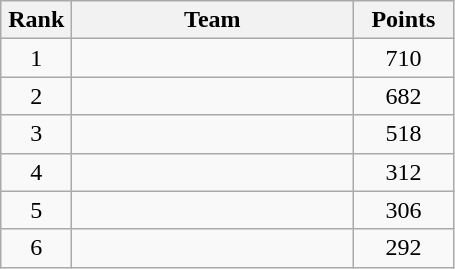<table class="wikitable" style="text-align:center;">
<tr>
<th width=40>Rank</th>
<th width=180>Team</th>
<th width=60>Points</th>
</tr>
<tr>
<td>1</td>
<td align=left></td>
<td>710</td>
</tr>
<tr>
<td>2</td>
<td align=left></td>
<td>682</td>
</tr>
<tr>
<td>3</td>
<td align=left></td>
<td>518</td>
</tr>
<tr>
<td>4</td>
<td align=left></td>
<td>312</td>
</tr>
<tr>
<td>5</td>
<td align=left></td>
<td>306</td>
</tr>
<tr>
<td>6</td>
<td align=left></td>
<td>292</td>
</tr>
</table>
